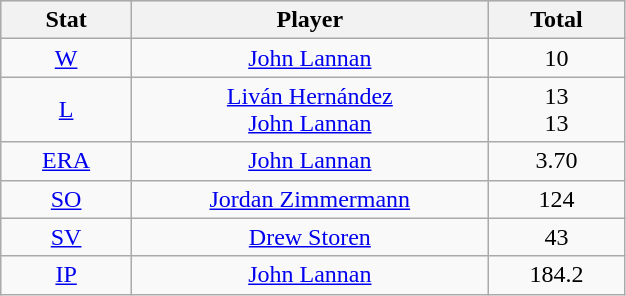<table class="wikitable" style="width:33%;">
<tr style="text-align:center; background:#ddd;">
<th style="width:5%;">Stat</th>
<th style="width:15%;">Player</th>
<th style="width:5%;">Total</th>
</tr>
<tr align=center>
<td><a href='#'>W</a></td>
<td><a href='#'>John Lannan</a></td>
<td>10</td>
</tr>
<tr align=center>
<td><a href='#'>L</a></td>
<td><a href='#'>Liván Hernández</a><br><a href='#'>John Lannan</a></td>
<td>13<br>13</td>
</tr>
<tr align=center>
<td><a href='#'>ERA</a></td>
<td><a href='#'>John Lannan</a></td>
<td>3.70</td>
</tr>
<tr align=center>
<td><a href='#'>SO</a></td>
<td><a href='#'>Jordan Zimmermann</a></td>
<td>124</td>
</tr>
<tr align=center>
<td><a href='#'>SV</a></td>
<td><a href='#'>Drew Storen</a></td>
<td>43</td>
</tr>
<tr align=center>
<td><a href='#'>IP</a></td>
<td><a href='#'>John Lannan</a></td>
<td>184.2</td>
</tr>
</table>
